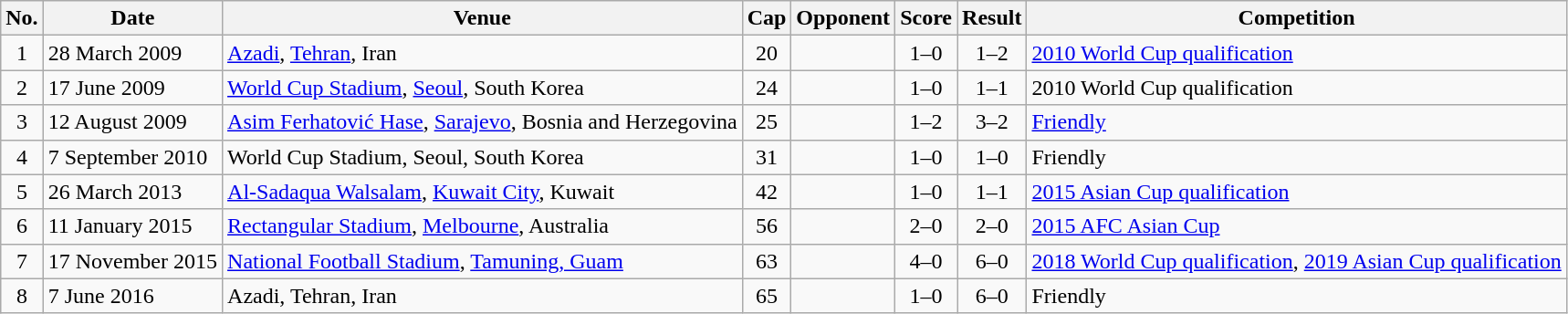<table class="wikitable sortable">
<tr>
<th scope="col">No.</th>
<th scope="col" data-sort-type="date">Date</th>
<th scope="col">Venue</th>
<th scope="col">Cap</th>
<th scope="col">Opponent</th>
<th scope="col">Score</th>
<th scope="col">Result</th>
<th scope="col">Competition</th>
</tr>
<tr>
<td align="center">1</td>
<td>28 March 2009</td>
<td><a href='#'>Azadi</a>, <a href='#'>Tehran</a>, Iran</td>
<td align="center">20</td>
<td></td>
<td align="center">1–0</td>
<td align="center">1–2</td>
<td><a href='#'>2010 World Cup qualification</a></td>
</tr>
<tr>
<td align="center">2</td>
<td>17 June 2009</td>
<td><a href='#'>World Cup Stadium</a>, <a href='#'>Seoul</a>, South Korea</td>
<td align="center">24</td>
<td></td>
<td align="center">1–0</td>
<td align="center">1–1</td>
<td>2010 World Cup qualification</td>
</tr>
<tr>
<td align="center">3</td>
<td>12 August 2009</td>
<td><a href='#'>Asim Ferhatović Hase</a>, <a href='#'>Sarajevo</a>, Bosnia and Herzegovina</td>
<td align="center">25</td>
<td></td>
<td align="center">1–2</td>
<td align="center">3–2</td>
<td><a href='#'>Friendly</a></td>
</tr>
<tr>
<td align="center">4</td>
<td>7 September 2010</td>
<td>World Cup Stadium, Seoul, South Korea</td>
<td align="center">31</td>
<td></td>
<td align="center">1–0</td>
<td align="center">1–0</td>
<td>Friendly</td>
</tr>
<tr>
<td align="center">5</td>
<td>26 March 2013</td>
<td><a href='#'>Al-Sadaqua Walsalam</a>, <a href='#'>Kuwait City</a>, Kuwait</td>
<td align="center">42</td>
<td></td>
<td align="center">1–0</td>
<td align="center">1–1</td>
<td><a href='#'>2015 Asian Cup qualification</a></td>
</tr>
<tr>
<td align="center">6</td>
<td>11 January 2015</td>
<td><a href='#'>Rectangular Stadium</a>, <a href='#'>Melbourne</a>, Australia</td>
<td align="center">56</td>
<td></td>
<td align="center">2–0</td>
<td align="center">2–0</td>
<td><a href='#'>2015 AFC Asian Cup</a></td>
</tr>
<tr>
<td align="center">7</td>
<td>17 November 2015</td>
<td><a href='#'>National Football Stadium</a>, <a href='#'>Tamuning, Guam</a></td>
<td align="center">63</td>
<td></td>
<td align="center">4–0</td>
<td align="center">6–0</td>
<td><a href='#'>2018 World Cup qualification</a>, <a href='#'>2019 Asian Cup qualification</a></td>
</tr>
<tr>
<td align="center">8</td>
<td>7 June 2016</td>
<td>Azadi, Tehran, Iran</td>
<td align="center">65</td>
<td></td>
<td align="center">1–0</td>
<td align="center">6–0</td>
<td>Friendly</td>
</tr>
</table>
